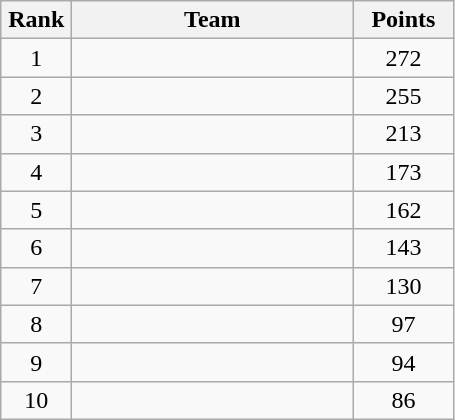<table class="wikitable" style="text-align:center;">
<tr>
<th width=40>Rank</th>
<th width=180>Team</th>
<th width=60>Points</th>
</tr>
<tr>
<td>1</td>
<td align=left></td>
<td>272</td>
</tr>
<tr>
<td>2</td>
<td align=left></td>
<td>255</td>
</tr>
<tr>
<td>3</td>
<td align=left></td>
<td>213</td>
</tr>
<tr>
<td>4</td>
<td align=left></td>
<td>173</td>
</tr>
<tr>
<td>5</td>
<td align=left></td>
<td>162</td>
</tr>
<tr>
<td>6</td>
<td align=left></td>
<td>143</td>
</tr>
<tr>
<td>7</td>
<td align=left></td>
<td>130</td>
</tr>
<tr>
<td>8</td>
<td align=left></td>
<td>97</td>
</tr>
<tr>
<td>9</td>
<td align=left></td>
<td>94</td>
</tr>
<tr>
<td>10</td>
<td align=left></td>
<td>86</td>
</tr>
</table>
